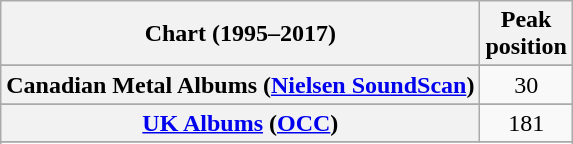<table class="wikitable sortable plainrowheaders" style="text-align:center">
<tr>
<th scope="col">Chart (1995–2017)</th>
<th scope="col">Peak<br>position</th>
</tr>
<tr>
</tr>
<tr>
<th scope="row">Canadian Metal Albums (<a href='#'>Nielsen SoundScan</a>)</th>
<td>30</td>
</tr>
<tr>
</tr>
<tr>
</tr>
<tr>
</tr>
<tr>
<th scope="row"><a href='#'>UK Albums</a> (<a href='#'>OCC</a>)</th>
<td>181</td>
</tr>
<tr>
</tr>
<tr>
</tr>
<tr>
</tr>
</table>
